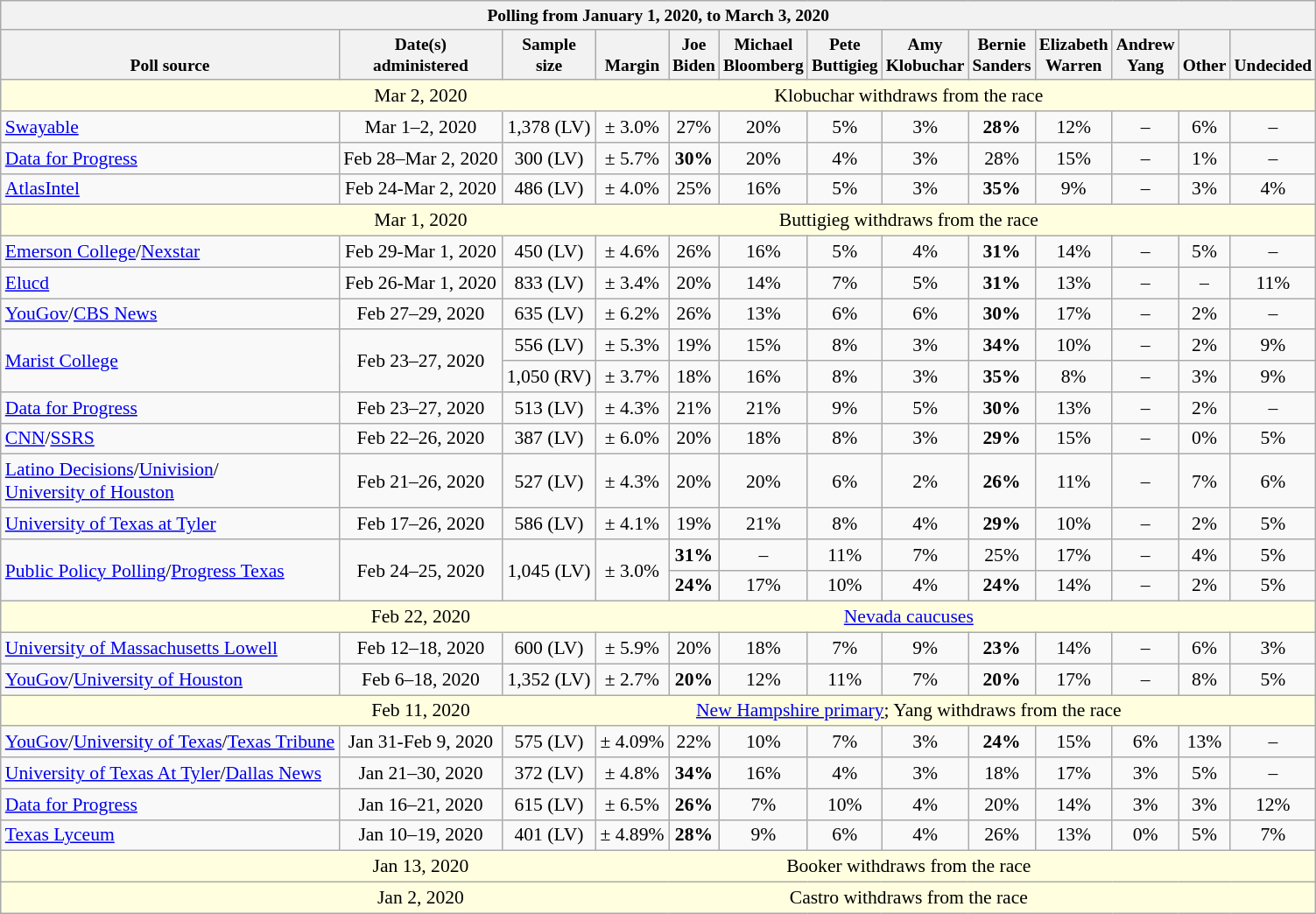<table class="wikitable mw-collapsible mw-collapsed" style="font-size:90%;text-align:center;">
<tr valign=bottom style="font-size:90%;">
<th colspan="14">Polling from January 1, 2020, to March 3, 2020</th>
</tr>
<tr valign=bottom style="font-size:90%;">
<th>Poll source</th>
<th>Date(s)<br>administered</th>
<th>Sample<br>size</th>
<th>Margin<br></th>
<th>Joe<br>Biden</th>
<th>Michael<br>Bloomberg</th>
<th>Pete<br>Buttigieg</th>
<th>Amy<br>Klobuchar</th>
<th>Bernie<br>Sanders</th>
<th>Elizabeth<br>Warren</th>
<th>Andrew<br>Yang</th>
<th>Other</th>
<th>Undecided</th>
</tr>
<tr style="background:lightyellow;">
<td style="border-right-style:hidden;"></td>
<td style="border-right-style:hidden;">Mar 2, 2020</td>
<td colspan="15">Klobuchar withdraws from the race</td>
</tr>
<tr>
<td style="text-align:left;"><a href='#'>Swayable</a></td>
<td>Mar 1–2, 2020</td>
<td>1,378 (LV)</td>
<td>± 3.0%</td>
<td>27%</td>
<td>20%</td>
<td>5%</td>
<td>3%</td>
<td><strong>28%</strong></td>
<td>12%</td>
<td>–</td>
<td>6%</td>
<td>–</td>
</tr>
<tr>
<td style="text-align:left;"><a href='#'>Data for Progress</a></td>
<td>Feb 28–Mar 2, 2020</td>
<td>300 (LV)</td>
<td>± 5.7%</td>
<td><strong>30%</strong></td>
<td>20%</td>
<td>4%</td>
<td>3%</td>
<td>28%</td>
<td>15%</td>
<td>–</td>
<td>1%</td>
<td>–</td>
</tr>
<tr>
<td style="text-align:left;"><a href='#'>AtlasIntel</a></td>
<td>Feb 24-Mar 2, 2020</td>
<td>486 (LV)</td>
<td>± 4.0%</td>
<td>25%</td>
<td>16%</td>
<td>5%</td>
<td>3%</td>
<td><strong>35%</strong></td>
<td>9%</td>
<td>–</td>
<td>3%</td>
<td>4%</td>
</tr>
<tr style="background:lightyellow;">
<td style="border-right-style:hidden;"></td>
<td style="border-right-style:hidden;">Mar 1, 2020</td>
<td colspan="15">Buttigieg withdraws from the race</td>
</tr>
<tr>
<td style="text-align:left;"><a href='#'>Emerson College</a>/<a href='#'>Nexstar</a></td>
<td>Feb 29-Mar 1, 2020</td>
<td>450 (LV)</td>
<td>± 4.6%</td>
<td>26%</td>
<td>16%</td>
<td>5%</td>
<td>4%</td>
<td><strong>31%</strong></td>
<td>14%</td>
<td>–</td>
<td>5%</td>
<td>–</td>
</tr>
<tr>
<td style="text-align:left;"><a href='#'>Elucd</a></td>
<td>Feb 26-Mar 1, 2020</td>
<td>833 (LV)</td>
<td>± 3.4%</td>
<td>20%</td>
<td>14%</td>
<td>7%</td>
<td>5%</td>
<td><strong>31%</strong></td>
<td>13%</td>
<td>–</td>
<td>–</td>
<td>11%</td>
</tr>
<tr>
<td style="text-align:left;"><a href='#'>YouGov</a>/<a href='#'>CBS News</a></td>
<td>Feb 27–29, 2020</td>
<td>635 (LV)</td>
<td>± 6.2%</td>
<td>26%</td>
<td>13%</td>
<td>6%</td>
<td>6%</td>
<td><strong>30%</strong></td>
<td>17%</td>
<td>–</td>
<td>2%</td>
<td>–</td>
</tr>
<tr>
<td rowspan=2 style="text-align:left;"><a href='#'>Marist College</a></td>
<td rowspan=2>Feb 23–27, 2020</td>
<td>556 (LV)</td>
<td>± 5.3%</td>
<td>19%</td>
<td>15%</td>
<td>8%</td>
<td>3%</td>
<td><strong>34%</strong></td>
<td>10%</td>
<td>–</td>
<td>2%</td>
<td>9%</td>
</tr>
<tr>
<td>1,050 (RV)</td>
<td>± 3.7%</td>
<td>18%</td>
<td>16%</td>
<td>8%</td>
<td>3%</td>
<td><strong>35%</strong></td>
<td>8%</td>
<td>–</td>
<td>3%</td>
<td>9%</td>
</tr>
<tr>
<td style="text-align:left;"><a href='#'>Data for Progress</a></td>
<td>Feb 23–27, 2020</td>
<td>513 (LV)</td>
<td>± 4.3%</td>
<td>21%</td>
<td>21%</td>
<td>9%</td>
<td>5%</td>
<td><strong>30%</strong></td>
<td>13%</td>
<td>–</td>
<td>2%</td>
<td>–</td>
</tr>
<tr>
<td style="text-align:left;"><a href='#'>CNN</a>/<a href='#'>SSRS</a></td>
<td>Feb 22–26, 2020</td>
<td>387 (LV)</td>
<td>± 6.0%</td>
<td>20%</td>
<td>18%</td>
<td>8%</td>
<td>3%</td>
<td><strong>29%</strong></td>
<td>15%</td>
<td>–</td>
<td>0%</td>
<td>5%</td>
</tr>
<tr>
<td style="text-align:left;"><a href='#'>Latino Decisions</a>/<a href='#'>Univision</a>/<a href='#'><br>University of Houston</a></td>
<td>Feb 21–26, 2020</td>
<td>527 (LV)</td>
<td>± 4.3%</td>
<td>20%</td>
<td>20%</td>
<td>6%</td>
<td>2%</td>
<td><strong>26%</strong></td>
<td>11%</td>
<td>–</td>
<td>7%</td>
<td>6%</td>
</tr>
<tr>
<td style="text-align:left;"><a href='#'>University of Texas at Tyler</a></td>
<td>Feb 17–26, 2020</td>
<td>586 (LV)</td>
<td>± 4.1%</td>
<td>19%</td>
<td>21%</td>
<td>8%</td>
<td>4%</td>
<td><strong>29%</strong></td>
<td>10%</td>
<td>–</td>
<td>2%</td>
<td>5%</td>
</tr>
<tr>
<td rowspan=2 style="text-align:left;"><a href='#'>Public Policy Polling</a>/<a href='#'>Progress Texas</a></td>
<td rowspan=2>Feb 24–25, 2020</td>
<td rowspan=2>1,045 (LV)</td>
<td rowspan=2>± 3.0%</td>
<td><strong>31%</strong></td>
<td>–</td>
<td>11%</td>
<td>7%</td>
<td>25%</td>
<td>17%</td>
<td>–</td>
<td>4%</td>
<td>5%</td>
</tr>
<tr>
<td><strong>24%</strong></td>
<td>17%</td>
<td>10%</td>
<td>4%</td>
<td><strong>24%</strong></td>
<td>14%</td>
<td>–</td>
<td>2%</td>
<td>5%</td>
</tr>
<tr style="background:lightyellow;">
<td style="border-right-style:hidden;"></td>
<td style="border-right-style:hidden;">Feb 22, 2020</td>
<td colspan="15"><a href='#'>Nevada caucuses</a></td>
</tr>
<tr>
<td style="text-align:left;"><a href='#'>University of Massachusetts Lowell</a></td>
<td>Feb 12–18, 2020</td>
<td>600 (LV)</td>
<td>± 5.9%</td>
<td>20%</td>
<td>18%</td>
<td>7%</td>
<td>9%</td>
<td><strong>23%</strong></td>
<td>14%</td>
<td>–</td>
<td>6%</td>
<td>3%</td>
</tr>
<tr>
<td style="text-align:left;"><a href='#'>YouGov</a>/<a href='#'>University of Houston</a></td>
<td>Feb 6–18, 2020</td>
<td>1,352 (LV)</td>
<td>± 2.7%</td>
<td><strong>20%</strong></td>
<td>12%</td>
<td>11%</td>
<td>7%</td>
<td><strong>20%</strong></td>
<td>17%</td>
<td>–</td>
<td>8%</td>
<td>5%</td>
</tr>
<tr style="background:lightyellow;">
<td style="border-right-style:hidden;"></td>
<td style="border-right-style:hidden;">Feb 11, 2020</td>
<td colspan="15"><a href='#'>New Hampshire primary</a>; Yang withdraws from the race</td>
</tr>
<tr>
<td style="text-align:left;"><a href='#'>YouGov</a>/<a href='#'>University of Texas</a>/<a href='#'>Texas Tribune</a></td>
<td>Jan 31-Feb 9, 2020</td>
<td>575 (LV)</td>
<td>± 4.09%</td>
<td>22%</td>
<td>10%</td>
<td>7%</td>
<td>3%</td>
<td><strong>24%</strong></td>
<td>15%</td>
<td>6%</td>
<td>13%</td>
<td>–</td>
</tr>
<tr>
<td style="text-align:left;"><a href='#'>University of Texas At Tyler</a>/<a href='#'>Dallas News</a></td>
<td>Jan 21–30, 2020</td>
<td>372 (LV)</td>
<td>± 4.8%</td>
<td><strong>34%</strong></td>
<td>16%</td>
<td>4%</td>
<td>3%</td>
<td>18%</td>
<td>17%</td>
<td>3%</td>
<td>5%</td>
<td>–</td>
</tr>
<tr>
<td style="text-align:left;"><a href='#'>Data for Progress</a></td>
<td>Jan 16–21, 2020</td>
<td>615 (LV)</td>
<td>± 6.5%</td>
<td><strong>26%</strong></td>
<td>7%</td>
<td>10%</td>
<td>4%</td>
<td>20%</td>
<td>14%</td>
<td>3%</td>
<td>3%</td>
<td>12%</td>
</tr>
<tr>
<td style="text-align:left;"><a href='#'>Texas Lyceum</a></td>
<td>Jan 10–19, 2020</td>
<td>401 (LV)</td>
<td>± 4.89%</td>
<td><strong>28%</strong></td>
<td>9%</td>
<td>6%</td>
<td>4%</td>
<td>26%</td>
<td>13%</td>
<td>0%</td>
<td>5%</td>
<td>7%</td>
</tr>
<tr style="background:lightyellow;">
<td style="border-right-style:hidden;"></td>
<td style="border-right-style:hidden;">Jan 13, 2020</td>
<td colspan="15">Booker withdraws from the race</td>
</tr>
<tr style="background:lightyellow;">
<td style="border-right-style:hidden;"></td>
<td style="border-right-style:hidden;">Jan 2, 2020</td>
<td colspan="15">Castro withdraws from the race</td>
</tr>
</table>
